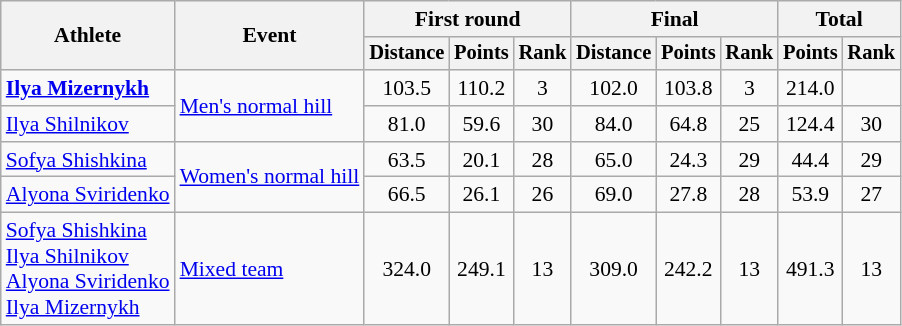<table class="wikitable" style="font-size:90%">
<tr>
<th rowspan=2>Athlete</th>
<th rowspan=2>Event</th>
<th colspan=3>First round</th>
<th colspan=3>Final</th>
<th colspan=2>Total</th>
</tr>
<tr style="font-size:95%">
<th>Distance</th>
<th>Points</th>
<th>Rank</th>
<th>Distance</th>
<th>Points</th>
<th>Rank</th>
<th>Points</th>
<th>Rank</th>
</tr>
<tr align=center>
<td align=left><strong><a href='#'>Ilya Mizernykh</a></strong></td>
<td align=left rowspan=2><a href='#'>Men's normal hill</a></td>
<td>103.5</td>
<td>110.2</td>
<td>3</td>
<td>102.0</td>
<td>103.8</td>
<td>3</td>
<td>214.0</td>
<td></td>
</tr>
<tr align=center>
<td align=left><a href='#'>Ilya Shilnikov</a></td>
<td>81.0</td>
<td>59.6</td>
<td>30</td>
<td>84.0</td>
<td>64.8</td>
<td>25</td>
<td>124.4</td>
<td>30</td>
</tr>
<tr align=center>
<td align=left><a href='#'>Sofya Shishkina</a></td>
<td align=left rowspan=2><a href='#'>Women's normal hill</a></td>
<td>63.5</td>
<td>20.1</td>
<td>28</td>
<td>65.0</td>
<td>24.3</td>
<td>29</td>
<td>44.4</td>
<td>29</td>
</tr>
<tr align=center>
<td align=left><a href='#'>Alyona Sviridenko</a></td>
<td>66.5</td>
<td>26.1</td>
<td>26</td>
<td>69.0</td>
<td>27.8</td>
<td>28</td>
<td>53.9</td>
<td>27</td>
</tr>
<tr align=center>
<td align=left><a href='#'>Sofya Shishkina</a><br><a href='#'>Ilya Shilnikov</a><br><a href='#'>Alyona Sviridenko</a><br><a href='#'>Ilya Mizernykh</a></td>
<td align=left><a href='#'>Mixed team</a></td>
<td>324.0</td>
<td>249.1</td>
<td>13</td>
<td>309.0</td>
<td>242.2</td>
<td>13</td>
<td>491.3</td>
<td>13</td>
</tr>
</table>
